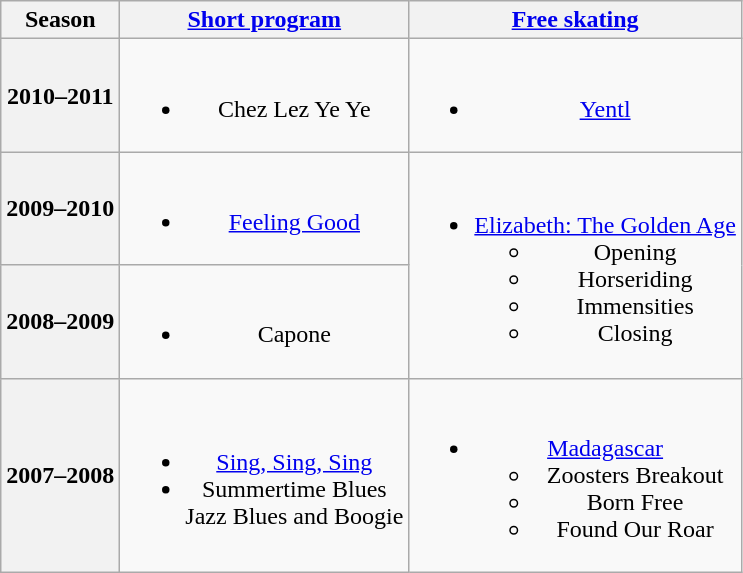<table class="wikitable" style="text-align:center">
<tr>
<th>Season</th>
<th><a href='#'>Short program</a></th>
<th><a href='#'>Free skating</a></th>
</tr>
<tr>
<th>2010–2011 <br></th>
<td><br><ul><li>Chez Lez Ye Ye <br></li></ul></td>
<td><br><ul><li><a href='#'>Yentl</a> <br></li></ul></td>
</tr>
<tr>
<th>2009–2010 <br></th>
<td><br><ul><li><a href='#'>Feeling Good</a> <br></li></ul></td>
<td rowspan=2><br><ul><li><a href='#'>Elizabeth: The Golden Age</a> <br><ul><li>Opening</li><li>Horseriding</li><li>Immensities</li><li>Closing</li></ul></li></ul></td>
</tr>
<tr>
<th>2008–2009 <br></th>
<td><br><ul><li>Capone <br></li></ul></td>
</tr>
<tr>
<th>2007–2008 <br></th>
<td><br><ul><li><a href='#'>Sing, Sing, Sing</a></li><li>Summertime Blues <br> Jazz Blues and Boogie <br></li></ul></td>
<td><br><ul><li><a href='#'>Madagascar</a> <br><ul><li>Zoosters Breakout</li><li>Born Free</li><li>Found Our Roar <br></li></ul></li></ul></td>
</tr>
</table>
